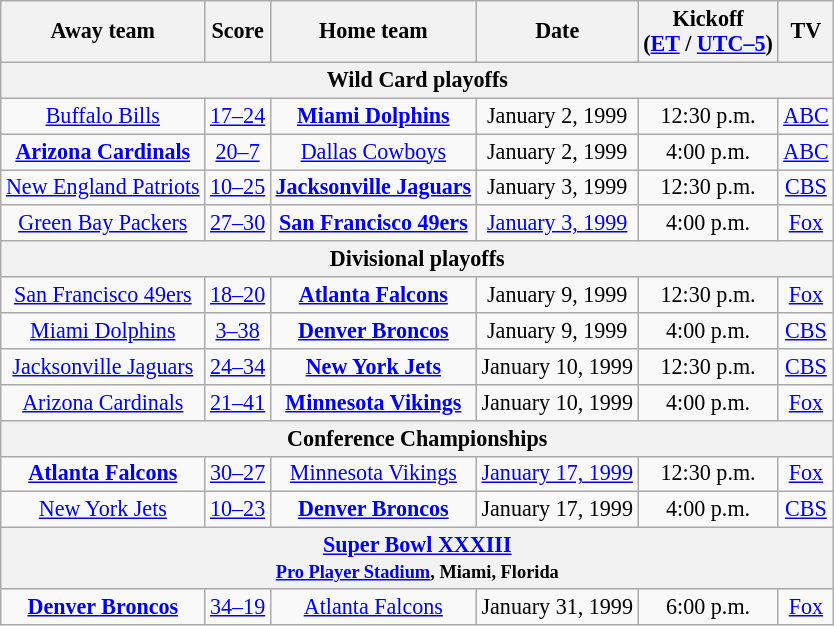<table class="wikitable" style="font-size:92%; text-align:center;">
<tr>
<th>Away team</th>
<th>Score</th>
<th>Home team</th>
<th>Date</th>
<th>Kickoff<br>(<a href='#'>ET</a> / <a href='#'>UTC–5</a>)</th>
<th>TV</th>
</tr>
<tr>
<th colspan="6">Wild Card playoffs</th>
</tr>
<tr>
<td><a href='#'>Buffalo Bills</a></td>
<td><a href='#'>17–24</a></td>
<td><strong><a href='#'>Miami Dolphins</a></strong></td>
<td>January 2, 1999</td>
<td>12:30 p.m.</td>
<td><a href='#'>ABC</a></td>
</tr>
<tr>
<td><strong><a href='#'>Arizona Cardinals</a></strong></td>
<td><a href='#'>20–7</a></td>
<td><a href='#'>Dallas Cowboys</a></td>
<td>January 2, 1999</td>
<td>4:00 p.m.</td>
<td><a href='#'>ABC</a></td>
</tr>
<tr>
<td><a href='#'>New England Patriots</a></td>
<td><a href='#'>10–25</a></td>
<td><strong><a href='#'>Jacksonville Jaguars</a></strong></td>
<td>January 3, 1999</td>
<td>12:30 p.m.</td>
<td><a href='#'>CBS</a></td>
</tr>
<tr>
<td><a href='#'>Green Bay Packers</a></td>
<td><a href='#'>27–30</a></td>
<td><strong><a href='#'>San Francisco 49ers</a></strong></td>
<td><a href='#'>January 3, 1999</a></td>
<td>4:00 p.m.</td>
<td><a href='#'>Fox</a></td>
</tr>
<tr>
<th colspan="6">Divisional playoffs</th>
</tr>
<tr>
<td><a href='#'>San Francisco 49ers</a></td>
<td><a href='#'>18–20</a></td>
<td><strong><a href='#'>Atlanta Falcons</a></strong></td>
<td>January 9, 1999</td>
<td>12:30 p.m.</td>
<td><a href='#'>Fox</a></td>
</tr>
<tr>
<td><a href='#'>Miami Dolphins</a></td>
<td><a href='#'>3–38</a></td>
<td><strong><a href='#'>Denver Broncos</a></strong></td>
<td>January 9, 1999</td>
<td>4:00 p.m.</td>
<td><a href='#'>CBS</a></td>
</tr>
<tr>
<td><a href='#'>Jacksonville Jaguars</a></td>
<td><a href='#'>24–34</a></td>
<td><strong><a href='#'>New York Jets</a></strong></td>
<td>January 10, 1999</td>
<td>12:30 p.m.</td>
<td><a href='#'>CBS</a></td>
</tr>
<tr>
<td><a href='#'>Arizona Cardinals</a></td>
<td><a href='#'>21–41</a></td>
<td><strong><a href='#'>Minnesota Vikings</a></strong></td>
<td>January 10, 1999</td>
<td>4:00 p.m.</td>
<td><a href='#'>Fox</a></td>
</tr>
<tr>
<th colspan="6">Conference Championships</th>
</tr>
<tr>
<td><strong><a href='#'>Atlanta Falcons</a></strong></td>
<td><a href='#'>30–27 </a></td>
<td><a href='#'>Minnesota Vikings</a></td>
<td><a href='#'>January 17, 1999</a></td>
<td>12:30 p.m.</td>
<td><a href='#'>Fox</a></td>
</tr>
<tr>
<td><a href='#'>New York Jets</a></td>
<td><a href='#'>10–23</a></td>
<td><strong><a href='#'>Denver Broncos</a></strong></td>
<td>January 17, 1999</td>
<td>4:00 p.m.</td>
<td><a href='#'>CBS</a></td>
</tr>
<tr>
<th colspan="6"><a href='#'>Super Bowl XXXIII</a><br><small><a href='#'>Pro Player Stadium</a>, Miami, Florida</small></th>
</tr>
<tr>
<td><strong><a href='#'>Denver Broncos</a></strong></td>
<td><a href='#'>34–19</a></td>
<td><a href='#'>Atlanta Falcons</a></td>
<td>January 31, 1999</td>
<td>6:00 p.m.</td>
<td><a href='#'>Fox</a></td>
</tr>
</table>
